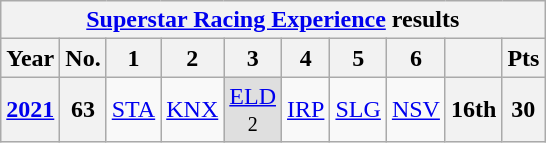<table class="wikitable" style="text-align:center">
<tr>
<th colspan=10><a href='#'>Superstar Racing Experience</a> results</th>
</tr>
<tr>
<th>Year</th>
<th>No.</th>
<th>1</th>
<th>2</th>
<th>3</th>
<th>4</th>
<th>5</th>
<th>6</th>
<th></th>
<th>Pts</th>
</tr>
<tr>
<th><a href='#'>2021</a></th>
<th>63</th>
<td><a href='#'>STA</a></td>
<td><a href='#'>KNX</a></td>
<td style="background:#DFDFDF;"><a href='#'>ELD</a><br><small>2</small></td>
<td><a href='#'>IRP</a></td>
<td><a href='#'>SLG</a></td>
<td><a href='#'>NSV</a></td>
<th>16th</th>
<th>30</th>
</tr>
</table>
